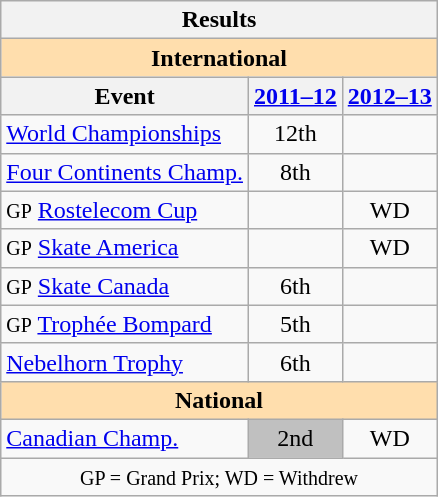<table class="wikitable" style="text-align:center">
<tr>
<th colspan=3 align=center><strong>Results</strong></th>
</tr>
<tr>
<th style="background-color: #ffdead; " colspan=3 align=center><strong>International</strong></th>
</tr>
<tr>
<th>Event</th>
<th><a href='#'>2011–12</a></th>
<th><a href='#'>2012–13</a></th>
</tr>
<tr>
<td align=left><a href='#'>World Championships</a></td>
<td>12th</td>
<td></td>
</tr>
<tr>
<td align=left><a href='#'>Four Continents Champ.</a></td>
<td>8th</td>
<td></td>
</tr>
<tr>
<td align=left><small>GP</small> <a href='#'>Rostelecom Cup</a></td>
<td></td>
<td>WD</td>
</tr>
<tr>
<td align=left><small>GP</small> <a href='#'>Skate America</a></td>
<td></td>
<td>WD</td>
</tr>
<tr>
<td align=left><small>GP</small> <a href='#'>Skate Canada</a></td>
<td>6th</td>
<td></td>
</tr>
<tr>
<td align=left><small>GP</small> <a href='#'>Trophée Bompard</a></td>
<td>5th</td>
<td></td>
</tr>
<tr>
<td align=left><a href='#'>Nebelhorn Trophy</a></td>
<td>6th</td>
<td></td>
</tr>
<tr>
<th style="background-color: #ffdead; " colspan=3 align=center><strong>National</strong></th>
</tr>
<tr>
<td align=left><a href='#'>Canadian Champ.</a></td>
<td bgcolor=silver>2nd</td>
<td>WD</td>
</tr>
<tr>
<td colspan=3 align=center><small> GP = Grand Prix; WD = Withdrew </small></td>
</tr>
</table>
